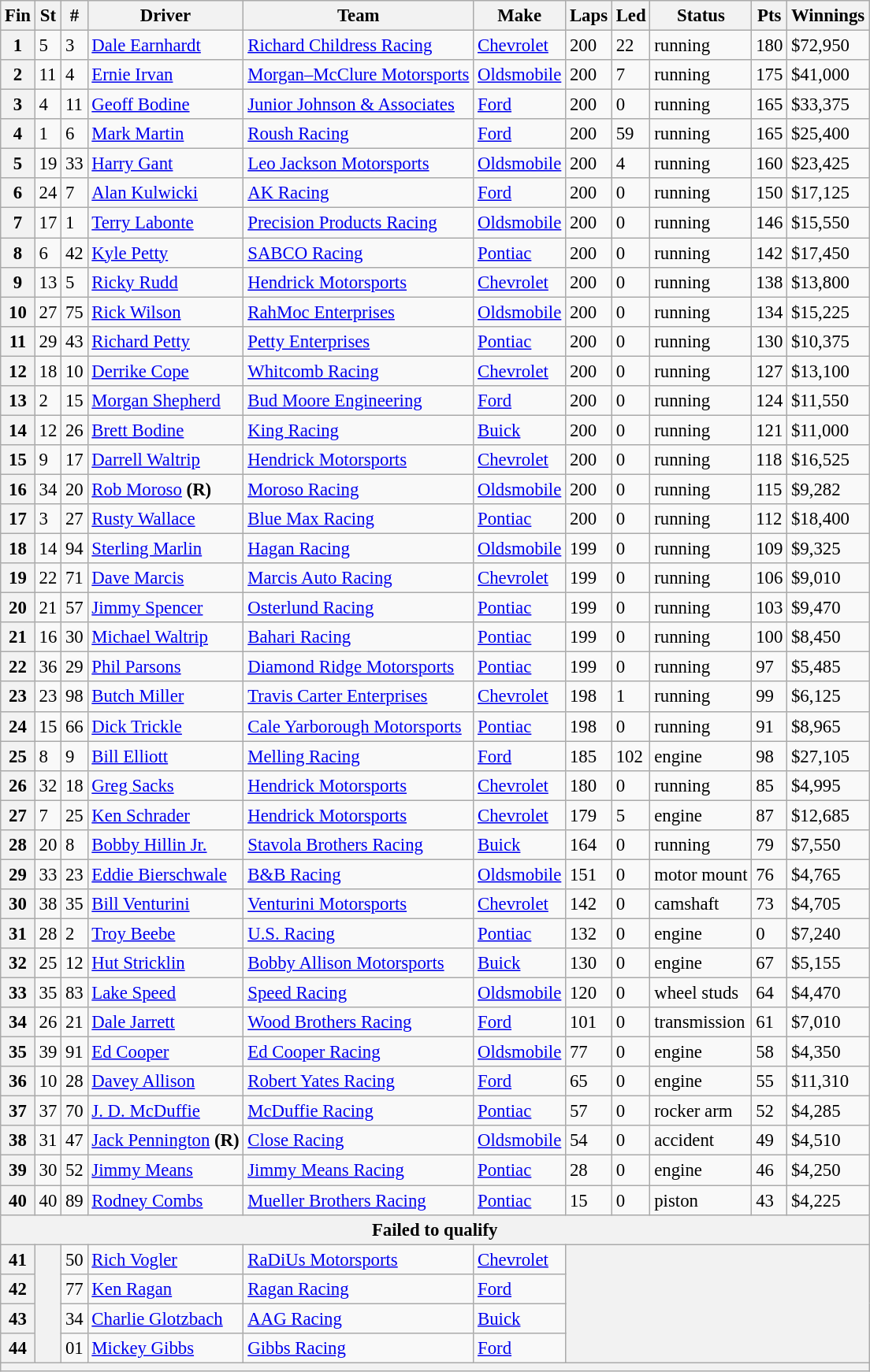<table class="wikitable" style="font-size:95%">
<tr>
<th>Fin</th>
<th>St</th>
<th>#</th>
<th>Driver</th>
<th>Team</th>
<th>Make</th>
<th>Laps</th>
<th>Led</th>
<th>Status</th>
<th>Pts</th>
<th>Winnings</th>
</tr>
<tr>
<th>1</th>
<td>5</td>
<td>3</td>
<td><a href='#'>Dale Earnhardt</a></td>
<td><a href='#'>Richard Childress Racing</a></td>
<td><a href='#'>Chevrolet</a></td>
<td>200</td>
<td>22</td>
<td>running</td>
<td>180</td>
<td>$72,950</td>
</tr>
<tr>
<th>2</th>
<td>11</td>
<td>4</td>
<td><a href='#'>Ernie Irvan</a></td>
<td><a href='#'>Morgan–McClure Motorsports</a></td>
<td><a href='#'>Oldsmobile</a></td>
<td>200</td>
<td>7</td>
<td>running</td>
<td>175</td>
<td>$41,000</td>
</tr>
<tr>
<th>3</th>
<td>4</td>
<td>11</td>
<td><a href='#'>Geoff Bodine</a></td>
<td><a href='#'>Junior Johnson & Associates</a></td>
<td><a href='#'>Ford</a></td>
<td>200</td>
<td>0</td>
<td>running</td>
<td>165</td>
<td>$33,375</td>
</tr>
<tr>
<th>4</th>
<td>1</td>
<td>6</td>
<td><a href='#'>Mark Martin</a></td>
<td><a href='#'>Roush Racing</a></td>
<td><a href='#'>Ford</a></td>
<td>200</td>
<td>59</td>
<td>running</td>
<td>165</td>
<td>$25,400</td>
</tr>
<tr>
<th>5</th>
<td>19</td>
<td>33</td>
<td><a href='#'>Harry Gant</a></td>
<td><a href='#'>Leo Jackson Motorsports</a></td>
<td><a href='#'>Oldsmobile</a></td>
<td>200</td>
<td>4</td>
<td>running</td>
<td>160</td>
<td>$23,425</td>
</tr>
<tr>
<th>6</th>
<td>24</td>
<td>7</td>
<td><a href='#'>Alan Kulwicki</a></td>
<td><a href='#'>AK Racing</a></td>
<td><a href='#'>Ford</a></td>
<td>200</td>
<td>0</td>
<td>running</td>
<td>150</td>
<td>$17,125</td>
</tr>
<tr>
<th>7</th>
<td>17</td>
<td>1</td>
<td><a href='#'>Terry Labonte</a></td>
<td><a href='#'>Precision Products Racing</a></td>
<td><a href='#'>Oldsmobile</a></td>
<td>200</td>
<td>0</td>
<td>running</td>
<td>146</td>
<td>$15,550</td>
</tr>
<tr>
<th>8</th>
<td>6</td>
<td>42</td>
<td><a href='#'>Kyle Petty</a></td>
<td><a href='#'>SABCO Racing</a></td>
<td><a href='#'>Pontiac</a></td>
<td>200</td>
<td>0</td>
<td>running</td>
<td>142</td>
<td>$17,450</td>
</tr>
<tr>
<th>9</th>
<td>13</td>
<td>5</td>
<td><a href='#'>Ricky Rudd</a></td>
<td><a href='#'>Hendrick Motorsports</a></td>
<td><a href='#'>Chevrolet</a></td>
<td>200</td>
<td>0</td>
<td>running</td>
<td>138</td>
<td>$13,800</td>
</tr>
<tr>
<th>10</th>
<td>27</td>
<td>75</td>
<td><a href='#'>Rick Wilson</a></td>
<td><a href='#'>RahMoc Enterprises</a></td>
<td><a href='#'>Oldsmobile</a></td>
<td>200</td>
<td>0</td>
<td>running</td>
<td>134</td>
<td>$15,225</td>
</tr>
<tr>
<th>11</th>
<td>29</td>
<td>43</td>
<td><a href='#'>Richard Petty</a></td>
<td><a href='#'>Petty Enterprises</a></td>
<td><a href='#'>Pontiac</a></td>
<td>200</td>
<td>0</td>
<td>running</td>
<td>130</td>
<td>$10,375</td>
</tr>
<tr>
<th>12</th>
<td>18</td>
<td>10</td>
<td><a href='#'>Derrike Cope</a></td>
<td><a href='#'>Whitcomb Racing</a></td>
<td><a href='#'>Chevrolet</a></td>
<td>200</td>
<td>0</td>
<td>running</td>
<td>127</td>
<td>$13,100</td>
</tr>
<tr>
<th>13</th>
<td>2</td>
<td>15</td>
<td><a href='#'>Morgan Shepherd</a></td>
<td><a href='#'>Bud Moore Engineering</a></td>
<td><a href='#'>Ford</a></td>
<td>200</td>
<td>0</td>
<td>running</td>
<td>124</td>
<td>$11,550</td>
</tr>
<tr>
<th>14</th>
<td>12</td>
<td>26</td>
<td><a href='#'>Brett Bodine</a></td>
<td><a href='#'>King Racing</a></td>
<td><a href='#'>Buick</a></td>
<td>200</td>
<td>0</td>
<td>running</td>
<td>121</td>
<td>$11,000</td>
</tr>
<tr>
<th>15</th>
<td>9</td>
<td>17</td>
<td><a href='#'>Darrell Waltrip</a></td>
<td><a href='#'>Hendrick Motorsports</a></td>
<td><a href='#'>Chevrolet</a></td>
<td>200</td>
<td>0</td>
<td>running</td>
<td>118</td>
<td>$16,525</td>
</tr>
<tr>
<th>16</th>
<td>34</td>
<td>20</td>
<td><a href='#'>Rob Moroso</a> <strong>(R)</strong></td>
<td><a href='#'>Moroso Racing</a></td>
<td><a href='#'>Oldsmobile</a></td>
<td>200</td>
<td>0</td>
<td>running</td>
<td>115</td>
<td>$9,282</td>
</tr>
<tr>
<th>17</th>
<td>3</td>
<td>27</td>
<td><a href='#'>Rusty Wallace</a></td>
<td><a href='#'>Blue Max Racing</a></td>
<td><a href='#'>Pontiac</a></td>
<td>200</td>
<td>0</td>
<td>running</td>
<td>112</td>
<td>$18,400</td>
</tr>
<tr>
<th>18</th>
<td>14</td>
<td>94</td>
<td><a href='#'>Sterling Marlin</a></td>
<td><a href='#'>Hagan Racing</a></td>
<td><a href='#'>Oldsmobile</a></td>
<td>199</td>
<td>0</td>
<td>running</td>
<td>109</td>
<td>$9,325</td>
</tr>
<tr>
<th>19</th>
<td>22</td>
<td>71</td>
<td><a href='#'>Dave Marcis</a></td>
<td><a href='#'>Marcis Auto Racing</a></td>
<td><a href='#'>Chevrolet</a></td>
<td>199</td>
<td>0</td>
<td>running</td>
<td>106</td>
<td>$9,010</td>
</tr>
<tr>
<th>20</th>
<td>21</td>
<td>57</td>
<td><a href='#'>Jimmy Spencer</a></td>
<td><a href='#'>Osterlund Racing</a></td>
<td><a href='#'>Pontiac</a></td>
<td>199</td>
<td>0</td>
<td>running</td>
<td>103</td>
<td>$9,470</td>
</tr>
<tr>
<th>21</th>
<td>16</td>
<td>30</td>
<td><a href='#'>Michael Waltrip</a></td>
<td><a href='#'>Bahari Racing</a></td>
<td><a href='#'>Pontiac</a></td>
<td>199</td>
<td>0</td>
<td>running</td>
<td>100</td>
<td>$8,450</td>
</tr>
<tr>
<th>22</th>
<td>36</td>
<td>29</td>
<td><a href='#'>Phil Parsons</a></td>
<td><a href='#'>Diamond Ridge Motorsports</a></td>
<td><a href='#'>Pontiac</a></td>
<td>199</td>
<td>0</td>
<td>running</td>
<td>97</td>
<td>$5,485</td>
</tr>
<tr>
<th>23</th>
<td>23</td>
<td>98</td>
<td><a href='#'>Butch Miller</a></td>
<td><a href='#'>Travis Carter Enterprises</a></td>
<td><a href='#'>Chevrolet</a></td>
<td>198</td>
<td>1</td>
<td>running</td>
<td>99</td>
<td>$6,125</td>
</tr>
<tr>
<th>24</th>
<td>15</td>
<td>66</td>
<td><a href='#'>Dick Trickle</a></td>
<td><a href='#'>Cale Yarborough Motorsports</a></td>
<td><a href='#'>Pontiac</a></td>
<td>198</td>
<td>0</td>
<td>running</td>
<td>91</td>
<td>$8,965</td>
</tr>
<tr>
<th>25</th>
<td>8</td>
<td>9</td>
<td><a href='#'>Bill Elliott</a></td>
<td><a href='#'>Melling Racing</a></td>
<td><a href='#'>Ford</a></td>
<td>185</td>
<td>102</td>
<td>engine</td>
<td>98</td>
<td>$27,105</td>
</tr>
<tr>
<th>26</th>
<td>32</td>
<td>18</td>
<td><a href='#'>Greg Sacks</a></td>
<td><a href='#'>Hendrick Motorsports</a></td>
<td><a href='#'>Chevrolet</a></td>
<td>180</td>
<td>0</td>
<td>running</td>
<td>85</td>
<td>$4,995</td>
</tr>
<tr>
<th>27</th>
<td>7</td>
<td>25</td>
<td><a href='#'>Ken Schrader</a></td>
<td><a href='#'>Hendrick Motorsports</a></td>
<td><a href='#'>Chevrolet</a></td>
<td>179</td>
<td>5</td>
<td>engine</td>
<td>87</td>
<td>$12,685</td>
</tr>
<tr>
<th>28</th>
<td>20</td>
<td>8</td>
<td><a href='#'>Bobby Hillin Jr.</a></td>
<td><a href='#'>Stavola Brothers Racing</a></td>
<td><a href='#'>Buick</a></td>
<td>164</td>
<td>0</td>
<td>running</td>
<td>79</td>
<td>$7,550</td>
</tr>
<tr>
<th>29</th>
<td>33</td>
<td>23</td>
<td><a href='#'>Eddie Bierschwale</a></td>
<td><a href='#'>B&B Racing</a></td>
<td><a href='#'>Oldsmobile</a></td>
<td>151</td>
<td>0</td>
<td>motor mount</td>
<td>76</td>
<td>$4,765</td>
</tr>
<tr>
<th>30</th>
<td>38</td>
<td>35</td>
<td><a href='#'>Bill Venturini</a></td>
<td><a href='#'>Venturini Motorsports</a></td>
<td><a href='#'>Chevrolet</a></td>
<td>142</td>
<td>0</td>
<td>camshaft</td>
<td>73</td>
<td>$4,705</td>
</tr>
<tr>
<th>31</th>
<td>28</td>
<td>2</td>
<td><a href='#'>Troy Beebe</a></td>
<td><a href='#'>U.S. Racing</a></td>
<td><a href='#'>Pontiac</a></td>
<td>132</td>
<td>0</td>
<td>engine</td>
<td>0</td>
<td>$7,240</td>
</tr>
<tr>
<th>32</th>
<td>25</td>
<td>12</td>
<td><a href='#'>Hut Stricklin</a></td>
<td><a href='#'>Bobby Allison Motorsports</a></td>
<td><a href='#'>Buick</a></td>
<td>130</td>
<td>0</td>
<td>engine</td>
<td>67</td>
<td>$5,155</td>
</tr>
<tr>
<th>33</th>
<td>35</td>
<td>83</td>
<td><a href='#'>Lake Speed</a></td>
<td><a href='#'>Speed Racing</a></td>
<td><a href='#'>Oldsmobile</a></td>
<td>120</td>
<td>0</td>
<td>wheel studs</td>
<td>64</td>
<td>$4,470</td>
</tr>
<tr>
<th>34</th>
<td>26</td>
<td>21</td>
<td><a href='#'>Dale Jarrett</a></td>
<td><a href='#'>Wood Brothers Racing</a></td>
<td><a href='#'>Ford</a></td>
<td>101</td>
<td>0</td>
<td>transmission</td>
<td>61</td>
<td>$7,010</td>
</tr>
<tr>
<th>35</th>
<td>39</td>
<td>91</td>
<td><a href='#'>Ed Cooper</a></td>
<td><a href='#'>Ed Cooper Racing</a></td>
<td><a href='#'>Oldsmobile</a></td>
<td>77</td>
<td>0</td>
<td>engine</td>
<td>58</td>
<td>$4,350</td>
</tr>
<tr>
<th>36</th>
<td>10</td>
<td>28</td>
<td><a href='#'>Davey Allison</a></td>
<td><a href='#'>Robert Yates Racing</a></td>
<td><a href='#'>Ford</a></td>
<td>65</td>
<td>0</td>
<td>engine</td>
<td>55</td>
<td>$11,310</td>
</tr>
<tr>
<th>37</th>
<td>37</td>
<td>70</td>
<td><a href='#'>J. D. McDuffie</a></td>
<td><a href='#'>McDuffie Racing</a></td>
<td><a href='#'>Pontiac</a></td>
<td>57</td>
<td>0</td>
<td>rocker arm</td>
<td>52</td>
<td>$4,285</td>
</tr>
<tr>
<th>38</th>
<td>31</td>
<td>47</td>
<td><a href='#'>Jack Pennington</a> <strong>(R)</strong></td>
<td><a href='#'>Close Racing</a></td>
<td><a href='#'>Oldsmobile</a></td>
<td>54</td>
<td>0</td>
<td>accident</td>
<td>49</td>
<td>$4,510</td>
</tr>
<tr>
<th>39</th>
<td>30</td>
<td>52</td>
<td><a href='#'>Jimmy Means</a></td>
<td><a href='#'>Jimmy Means Racing</a></td>
<td><a href='#'>Pontiac</a></td>
<td>28</td>
<td>0</td>
<td>engine</td>
<td>46</td>
<td>$4,250</td>
</tr>
<tr>
<th>40</th>
<td>40</td>
<td>89</td>
<td><a href='#'>Rodney Combs</a></td>
<td><a href='#'>Mueller Brothers Racing</a></td>
<td><a href='#'>Pontiac</a></td>
<td>15</td>
<td>0</td>
<td>piston</td>
<td>43</td>
<td>$4,225</td>
</tr>
<tr>
<th colspan="11">Failed to qualify</th>
</tr>
<tr>
<th>41</th>
<th rowspan="4"></th>
<td>50</td>
<td><a href='#'>Rich Vogler</a></td>
<td><a href='#'>RaDiUs Motorsports</a></td>
<td><a href='#'>Chevrolet</a></td>
<th colspan="5" rowspan="4"></th>
</tr>
<tr>
<th>42</th>
<td>77</td>
<td><a href='#'>Ken Ragan</a></td>
<td><a href='#'>Ragan Racing</a></td>
<td><a href='#'>Ford</a></td>
</tr>
<tr>
<th>43</th>
<td>34</td>
<td><a href='#'>Charlie Glotzbach</a></td>
<td><a href='#'>AAG Racing</a></td>
<td><a href='#'>Buick</a></td>
</tr>
<tr>
<th>44</th>
<td>01</td>
<td><a href='#'>Mickey Gibbs</a></td>
<td><a href='#'>Gibbs Racing</a></td>
<td><a href='#'>Ford</a></td>
</tr>
<tr>
<th colspan="11"></th>
</tr>
</table>
